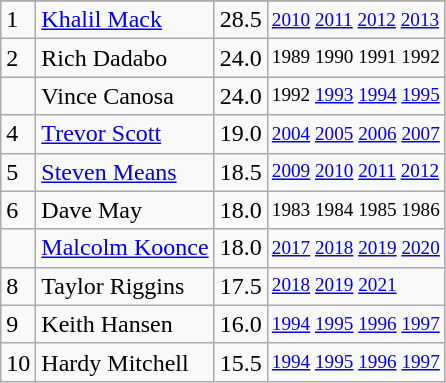<table class="wikitable">
<tr>
</tr>
<tr>
<td>1</td>
<td><a href='#'>Khalil Mack</a></td>
<td>28.5</td>
<td style="font-size:80%;"><a href='#'>2010</a> <a href='#'>2011</a> <a href='#'>2012</a> <a href='#'>2013</a></td>
</tr>
<tr>
<td>2</td>
<td>Rich Dadabo</td>
<td>24.0</td>
<td style="font-size:80%;">1989 1990 1991 1992</td>
</tr>
<tr>
<td></td>
<td>Vince Canosa</td>
<td>24.0</td>
<td style="font-size:80%;">1992 <a href='#'>1993</a> <a href='#'>1994</a> <a href='#'>1995</a></td>
</tr>
<tr>
<td>4</td>
<td><a href='#'>Trevor Scott</a></td>
<td>19.0</td>
<td style="font-size:80%;"><a href='#'>2004</a> <a href='#'>2005</a> <a href='#'>2006</a> <a href='#'>2007</a></td>
</tr>
<tr>
<td>5</td>
<td><a href='#'>Steven Means</a></td>
<td>18.5</td>
<td style="font-size:80%;"><a href='#'>2009</a> <a href='#'>2010</a> <a href='#'>2011</a> <a href='#'>2012</a></td>
</tr>
<tr>
<td>6</td>
<td>Dave May</td>
<td>18.0</td>
<td style="font-size:80%;">1983 1984 1985 1986</td>
</tr>
<tr>
<td></td>
<td><a href='#'>Malcolm Koonce</a></td>
<td>18.0</td>
<td style="font-size:80%;"><a href='#'>2017</a> <a href='#'>2018</a> <a href='#'>2019</a> <a href='#'>2020</a></td>
</tr>
<tr>
<td>8</td>
<td>Taylor Riggins</td>
<td>17.5</td>
<td style="font-size:80%;"><a href='#'>2018</a> <a href='#'>2019</a> <a href='#'>2021</a></td>
</tr>
<tr>
<td>9</td>
<td>Keith Hansen</td>
<td>16.0</td>
<td style="font-size:80%;"><a href='#'>1994</a> <a href='#'>1995</a> <a href='#'>1996</a> <a href='#'>1997</a></td>
</tr>
<tr>
<td>10</td>
<td>Hardy Mitchell</td>
<td>15.5</td>
<td style="font-size:80%;"><a href='#'>1994</a> <a href='#'>1995</a> <a href='#'>1996</a> <a href='#'>1997</a></td>
</tr>
</table>
